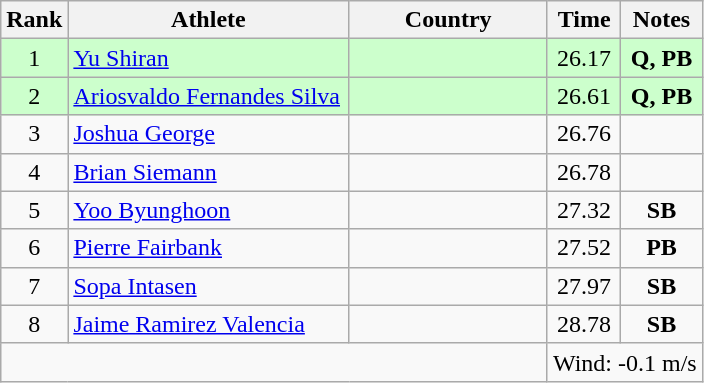<table class="wikitable sortable" style="text-align:center">
<tr>
<th>Rank</th>
<th style="width:180px">Athlete</th>
<th style="width:125px">Country</th>
<th>Time</th>
<th>Notes</th>
</tr>
<tr style="background:#cfc;">
<td>1</td>
<td style="text-align:left;"><a href='#'>Yu Shiran</a></td>
<td style="text-align:left;"></td>
<td>26.17</td>
<td><strong>Q, PB</strong></td>
</tr>
<tr style="background:#cfc;">
<td>2</td>
<td style="text-align:left;"><a href='#'>Ariosvaldo Fernandes Silva</a></td>
<td style="text-align:left;"></td>
<td>26.61</td>
<td><strong>Q, PB</strong></td>
</tr>
<tr>
<td>3</td>
<td style="text-align:left;"><a href='#'>Joshua George</a></td>
<td style="text-align:left;"></td>
<td>26.76</td>
<td></td>
</tr>
<tr>
<td>4</td>
<td style="text-align:left;"><a href='#'>Brian Siemann</a></td>
<td style="text-align:left;"></td>
<td>26.78</td>
<td></td>
</tr>
<tr>
<td>5</td>
<td style="text-align:left;"><a href='#'>Yoo Byunghoon</a></td>
<td style="text-align:left;"></td>
<td>27.32</td>
<td><strong>SB</strong></td>
</tr>
<tr>
<td>6</td>
<td style="text-align:left;"><a href='#'>Pierre Fairbank</a></td>
<td style="text-align:left;"></td>
<td>27.52</td>
<td><strong>PB</strong></td>
</tr>
<tr>
<td>7</td>
<td style="text-align:left;"><a href='#'>Sopa Intasen</a></td>
<td style="text-align:left;"></td>
<td>27.97</td>
<td><strong>SB</strong></td>
</tr>
<tr>
<td>8</td>
<td style="text-align:left;"><a href='#'>Jaime Ramirez Valencia</a></td>
<td style="text-align:left;"></td>
<td>28.78</td>
<td><strong>SB</strong></td>
</tr>
<tr class="sortbottom">
<td colspan="3"></td>
<td colspan="2">Wind: -0.1 m/s</td>
</tr>
</table>
